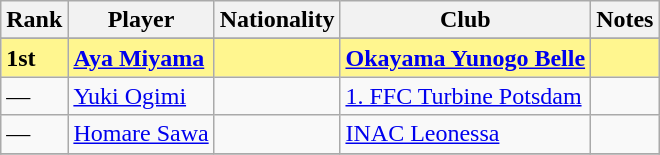<table class="wikitable">
<tr>
<th>Rank</th>
<th>Player</th>
<th>Nationality</th>
<th>Club</th>
<th>Notes</th>
</tr>
<tr>
</tr>
<tr bgcolor="#FFF68F">
<td><strong>1st</strong></td>
<td><strong><a href='#'>Aya Miyama</a></strong></td>
<td><strong></strong></td>
<td><strong> <a href='#'>Okayama Yunogo Belle</a></strong></td>
<td></td>
</tr>
<tr>
<td>—</td>
<td><a href='#'>Yuki Ogimi</a></td>
<td></td>
<td> <a href='#'>1. FFC Turbine Potsdam</a></td>
<td></td>
</tr>
<tr>
<td>—</td>
<td><a href='#'>Homare Sawa</a></td>
<td></td>
<td> <a href='#'>INAC Leonessa</a></td>
<td></td>
</tr>
<tr>
</tr>
</table>
